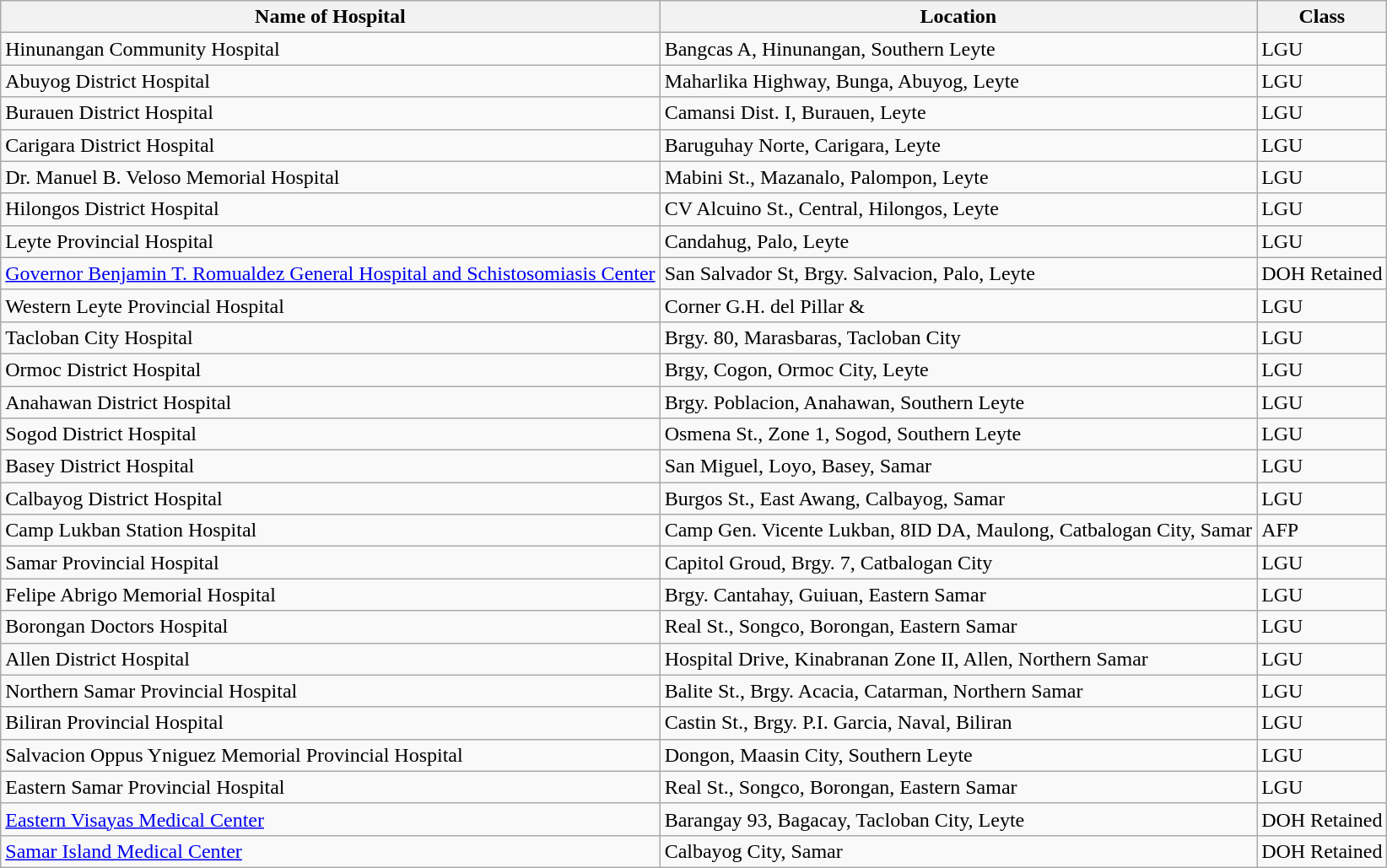<table class="wikitable sortable">
<tr>
<th>Name of Hospital</th>
<th>Location</th>
<th>Class</th>
</tr>
<tr style="vertical-align:middle;">
<td>Hinunangan Community Hospital</td>
<td>Bangcas A, Hinunangan, Southern Leyte</td>
<td>LGU</td>
</tr>
<tr style="vertical-align:middle;">
<td>Abuyog District Hospital</td>
<td>Maharlika Highway, Bunga, Abuyog, Leyte</td>
<td>LGU</td>
</tr>
<tr style="vertical-align:middle;">
<td>Burauen District Hospital</td>
<td>Camansi Dist. I, Burauen, Leyte</td>
<td>LGU</td>
</tr>
<tr style="vertical-align:middle;">
<td>Carigara District Hospital</td>
<td>Baruguhay Norte, Carigara, Leyte</td>
<td>LGU</td>
</tr>
<tr style="vertical-align:middle;">
<td>Dr. Manuel B. Veloso Memorial Hospital</td>
<td>Mabini St., Mazanalo, Palompon, Leyte</td>
<td>LGU</td>
</tr>
<tr style="vertical-align:middle;">
<td>Hilongos District Hospital</td>
<td>CV Alcuino St., Central, Hilongos, Leyte</td>
<td>LGU</td>
</tr>
<tr style="vertical-align:middle;">
<td>Leyte Provincial Hospital</td>
<td>Candahug, Palo, Leyte</td>
<td>LGU</td>
</tr>
<tr style="vertical-align:middle;">
<td><a href='#'>Governor Benjamin T. Romualdez General Hospital and Schistosomiasis Center</a></td>
<td>San Salvador St, Brgy. Salvacion, Palo, Leyte</td>
<td>DOH Retained</td>
</tr>
<tr style="vertical-align:middle;">
<td>Western Leyte Provincial Hospital</td>
<td>Corner G.H. del Pillar &</td>
<td>LGU</td>
</tr>
<tr style="vertical-align:middle;">
<td>Tacloban City Hospital</td>
<td>Brgy. 80, Marasbaras, Tacloban City</td>
<td>LGU</td>
</tr>
<tr style="vertical-align:middle;">
<td>Ormoc District Hospital</td>
<td>Brgy, Cogon, Ormoc City, Leyte</td>
<td>LGU</td>
</tr>
<tr style="vertical-align:middle;">
<td>Anahawan District Hospital</td>
<td>Brgy. Poblacion, Anahawan, Southern Leyte</td>
<td>LGU</td>
</tr>
<tr style="vertical-align:middle;">
<td>Sogod District Hospital</td>
<td>Osmena St., Zone 1, Sogod, Southern Leyte</td>
<td>LGU</td>
</tr>
<tr style="vertical-align:middle;">
<td>Basey District Hospital</td>
<td>San Miguel, Loyo, Basey, Samar</td>
<td>LGU</td>
</tr>
<tr style="vertical-align:middle;">
<td>Calbayog District Hospital</td>
<td>Burgos St., East Awang, Calbayog, Samar</td>
<td>LGU</td>
</tr>
<tr style="vertical-align:middle;">
<td>Camp Lukban Station Hospital</td>
<td>Camp Gen. Vicente Lukban, 8ID DA, Maulong, Catbalogan City, Samar</td>
<td>AFP</td>
</tr>
<tr style="vertical-align:middle;">
<td>Samar Provincial Hospital</td>
<td>Capitol Groud, Brgy. 7, Catbalogan City</td>
<td>LGU</td>
</tr>
<tr style="vertical-align:middle;">
<td>Felipe Abrigo Memorial Hospital</td>
<td>Brgy. Cantahay, Guiuan, Eastern Samar</td>
<td>LGU</td>
</tr>
<tr style="vertical-align:middle;">
<td>Borongan Doctors Hospital</td>
<td>Real St., Songco, Borongan, Eastern Samar</td>
<td>LGU</td>
</tr>
<tr style="vertical-align:middle;">
<td>Allen District Hospital</td>
<td>Hospital Drive, Kinabranan Zone II, Allen, Northern Samar</td>
<td>LGU</td>
</tr>
<tr style="vertical-align:middle;">
<td>Northern Samar Provincial Hospital</td>
<td>Balite St., Brgy. Acacia, Catarman, Northern Samar</td>
<td>LGU</td>
</tr>
<tr style="vertical-align:middle;">
<td>Biliran Provincial Hospital</td>
<td>Castin St., Brgy. P.I. Garcia, Naval, Biliran</td>
<td>LGU</td>
</tr>
<tr style="vertical-align:middle;">
<td>Salvacion Oppus Yniguez Memorial Provincial Hospital</td>
<td>Dongon, Maasin City, Southern Leyte</td>
<td>LGU</td>
</tr>
<tr style="vertical-align:middle;">
<td>Eastern Samar Provincial Hospital</td>
<td>Real St., Songco, Borongan, Eastern Samar</td>
<td>LGU</td>
</tr>
<tr style="vertical-align:middle;">
<td><a href='#'>Eastern Visayas Medical Center</a></td>
<td>Barangay 93, Bagacay, Tacloban City, Leyte</td>
<td>DOH Retained</td>
</tr>
<tr style="vertical-align:middle;">
<td><a href='#'>Samar Island Medical Center</a></td>
<td>Calbayog City, Samar</td>
<td>DOH Retained</td>
</tr>
</table>
